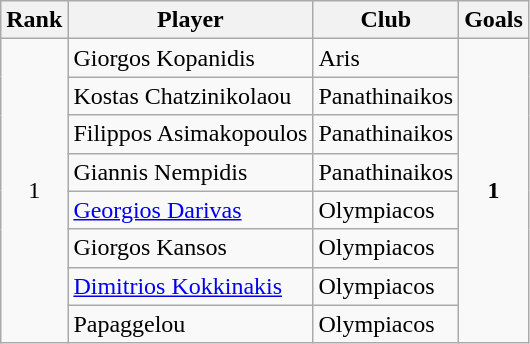<table class="wikitable" style="text-align:center">
<tr>
<th>Rank</th>
<th>Player</th>
<th>Club</th>
<th>Goals</th>
</tr>
<tr>
<td rowspan=8>1</td>
<td align="left"> Giorgos Kopanidis</td>
<td align="left">Aris</td>
<td rowspan=8><strong>1</strong></td>
</tr>
<tr>
<td align="left"> Kostas Chatzinikolaou</td>
<td align="left">Panathinaikos</td>
</tr>
<tr>
<td align="left"> Filippos Asimakopoulos</td>
<td align="left">Panathinaikos</td>
</tr>
<tr>
<td align="left"> Giannis Nempidis</td>
<td align="left">Panathinaikos</td>
</tr>
<tr>
<td align="left"> <a href='#'>Georgios Darivas</a></td>
<td align="left">Olympiacos</td>
</tr>
<tr>
<td align="left"> Giorgos Kansos</td>
<td align="left">Olympiacos</td>
</tr>
<tr>
<td align="left"> <a href='#'>Dimitrios Kokkinakis</a></td>
<td align="left">Olympiacos</td>
</tr>
<tr>
<td align="left"> Papaggelou</td>
<td align="left">Olympiacos</td>
</tr>
</table>
